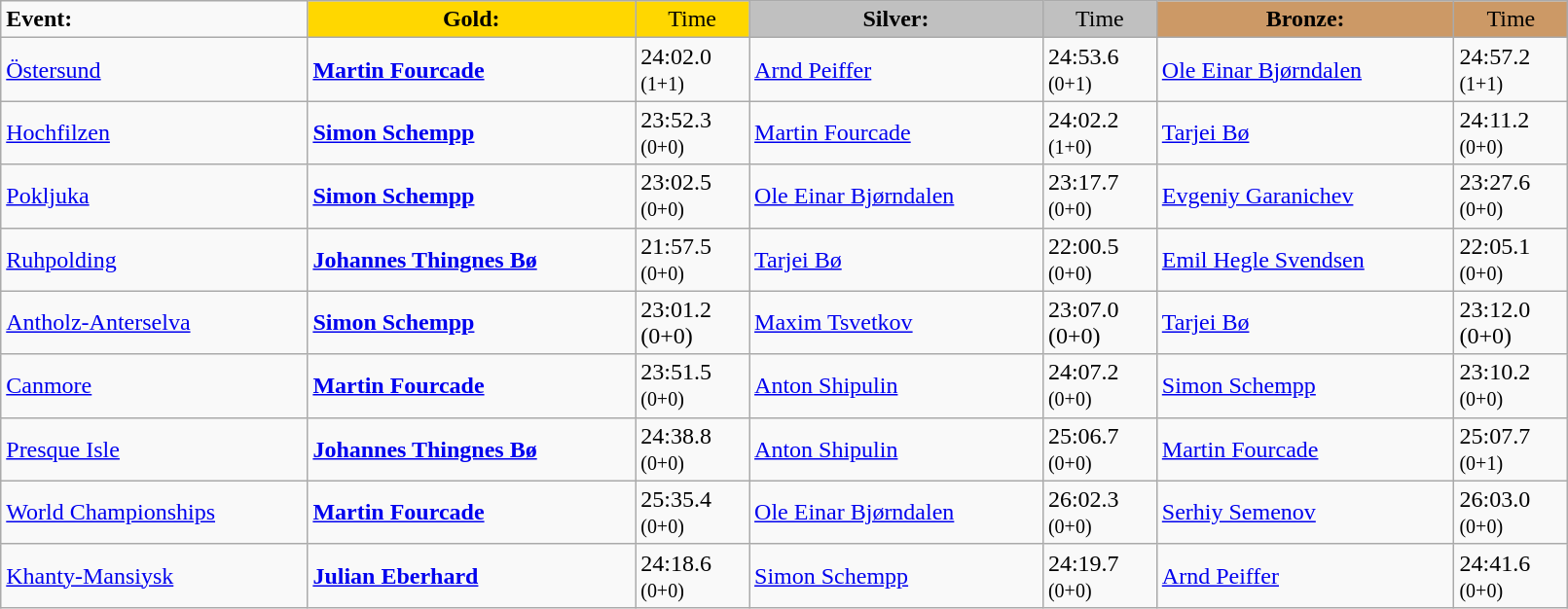<table class="wikitable" width=85%>
<tr>
<td><strong>Event:</strong></td>
<td style="text-align:center;background-color:gold;"><strong>Gold:</strong></td>
<td style="text-align:center;background-color:gold;">Time</td>
<td style="text-align:center;background-color:silver;"><strong>Silver:</strong></td>
<td style="text-align:center;background-color:silver;">Time</td>
<td style="text-align:center;background-color:#CC9966;"><strong>Bronze:</strong></td>
<td style="text-align:center;background-color:#CC9966;">Time</td>
</tr>
<tr>
<td><a href='#'>Östersund</a><br></td>
<td><strong><a href='#'>Martin Fourcade</a></strong><br><small></small></td>
<td>24:02.0<br><small>(1+1)</small></td>
<td><a href='#'>Arnd Peiffer</a><br><small></small></td>
<td>24:53.6<br><small>(0+1)</small></td>
<td><a href='#'>Ole Einar Bjørndalen</a><br><small></small></td>
<td>24:57.2<br><small>(1+1)</small></td>
</tr>
<tr>
<td><a href='#'>Hochfilzen</a><br></td>
<td><strong><a href='#'>Simon Schempp</a></strong><br><small></small></td>
<td>23:52.3<br><small>(0+0)</small></td>
<td><a href='#'>Martin Fourcade</a><br><small></small></td>
<td>24:02.2<br><small>(1+0)</small></td>
<td><a href='#'>Tarjei Bø</a><br><small></small></td>
<td>24:11.2<br><small>(0+0)</small></td>
</tr>
<tr>
<td><a href='#'>Pokljuka</a><br></td>
<td><strong><a href='#'>Simon Schempp</a></strong><br><small></small></td>
<td>23:02.5<br><small>(0+0)</small></td>
<td><a href='#'>Ole Einar Bjørndalen</a><br><small></small></td>
<td>23:17.7<br><small>(0+0)</small></td>
<td><a href='#'>Evgeniy Garanichev</a><br><small></small></td>
<td>23:27.6<br><small>(0+0)</small></td>
</tr>
<tr>
<td><a href='#'>Ruhpolding</a><br></td>
<td><strong><a href='#'>Johannes Thingnes Bø</a></strong><br><small></small></td>
<td>21:57.5<br><small>(0+0)</small></td>
<td><a href='#'>Tarjei Bø</a><br><small></small></td>
<td>22:00.5<br><small>(0+0)</small></td>
<td><a href='#'>Emil Hegle Svendsen</a><br><small></small></td>
<td>22:05.1<br><small>(0+0)</small></td>
</tr>
<tr>
<td><a href='#'>Antholz-Anterselva</a><br></td>
<td><strong><a href='#'>Simon Schempp</a></strong><br><small></small></td>
<td>23:01.2<br>(0+0)</td>
<td><a href='#'>Maxim Tsvetkov</a><br><small></small></td>
<td>23:07.0<br>(0+0)</td>
<td><a href='#'>Tarjei Bø</a><br><small></small></td>
<td>23:12.0<br>(0+0)</td>
</tr>
<tr>
<td><a href='#'>Canmore</a><br></td>
<td><strong><a href='#'>Martin Fourcade</a></strong><br><small></small></td>
<td>23:51.5<br><small>(0+0)</small></td>
<td><a href='#'>Anton Shipulin</a><br><small></small></td>
<td>24:07.2<br><small>(0+0)</small></td>
<td><a href='#'>Simon Schempp</a><br><small></small></td>
<td>23:10.2<br><small>(0+0)</small></td>
</tr>
<tr>
<td><a href='#'>Presque Isle</a><br></td>
<td><strong><a href='#'>Johannes Thingnes Bø</a></strong><br><small></small></td>
<td>24:38.8<br><small>(0+0)</small></td>
<td><a href='#'>Anton Shipulin</a><br><small></small></td>
<td>25:06.7<br><small>(0+0)</small></td>
<td><a href='#'>Martin Fourcade</a><br><small></small></td>
<td>25:07.7<br><small>(0+1)</small></td>
</tr>
<tr>
<td><a href='#'>World Championships</a><br></td>
<td><strong><a href='#'>Martin Fourcade</a></strong><br><small></small></td>
<td>25:35.4<br><small>(0+0)</small></td>
<td><a href='#'>Ole Einar Bjørndalen</a><br><small></small></td>
<td>26:02.3<br><small>(0+0)</small></td>
<td><a href='#'>Serhiy Semenov</a><br><small></small></td>
<td>26:03.0<br><small>(0+0)</small></td>
</tr>
<tr>
<td><a href='#'>Khanty-Mansiysk</a><br></td>
<td><strong><a href='#'>Julian Eberhard</a></strong><br><small></small></td>
<td>24:18.6<br><small>(0+0)</small></td>
<td><a href='#'>Simon Schempp</a><br><small></small></td>
<td>24:19.7<br><small>(0+0)</small></td>
<td><a href='#'>Arnd Peiffer</a><br><small></small></td>
<td>24:41.6<br><small>(0+0)</small></td>
</tr>
</table>
